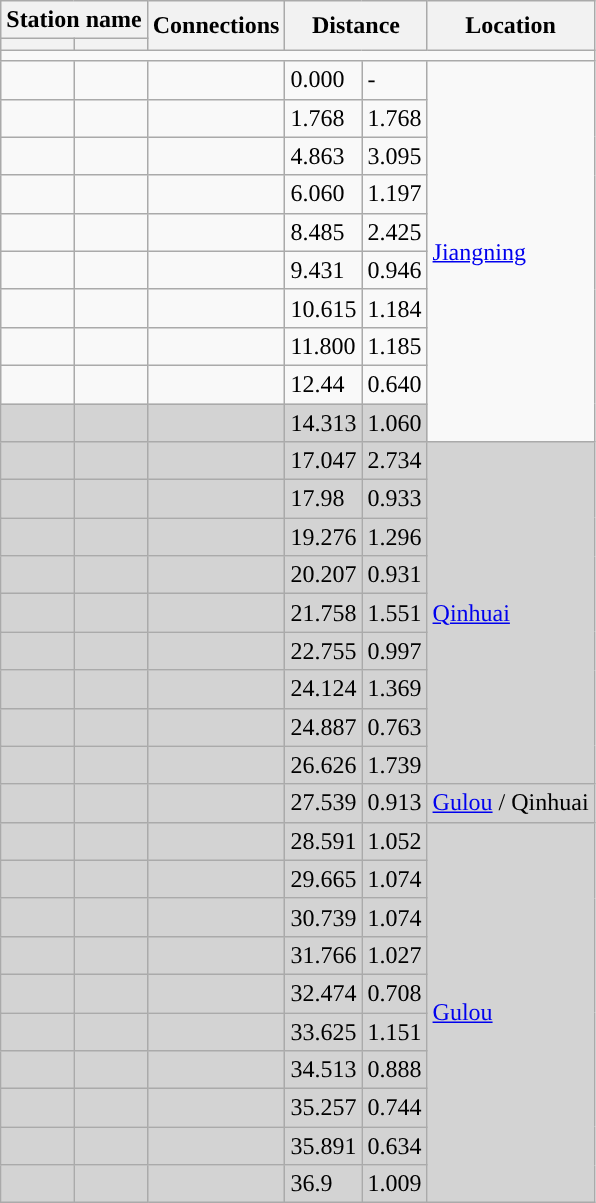<table class="wikitable">
<tr>
<th colspan="2">Station name</th>
<th rowspan="2">Connections</th>
<th colspan="2" rowspan="2">Distance<br></th>
<th rowspan="2">Location</th>
</tr>
<tr>
<th></th>
<th></th>
</tr>
<tr style="background:#">
<td colspan = "6"></td>
</tr>
<tr>
<td></td>
<td></td>
<td></td>
<td>0.000</td>
<td>-</td>
<td rowspan = "10"><a href='#'>Jiangning</a></td>
</tr>
<tr>
<td></td>
<td></td>
<td></td>
<td>1.768</td>
<td>1.768</td>
</tr>
<tr>
<td></td>
<td></td>
<td></td>
<td>4.863</td>
<td>3.095</td>
</tr>
<tr>
<td></td>
<td></td>
<td></td>
<td>6.060</td>
<td>1.197</td>
</tr>
<tr>
<td></td>
<td></td>
<td></td>
<td>8.485</td>
<td>2.425</td>
</tr>
<tr>
<td></td>
<td></td>
<td></td>
<td>9.431</td>
<td>0.946</td>
</tr>
<tr>
<td></td>
<td></td>
<td></td>
<td>10.615</td>
<td>1.184</td>
</tr>
<tr>
<td></td>
<td></td>
<td></td>
<td>11.800</td>
<td>1.185</td>
</tr>
<tr>
<td></td>
<td></td>
<td></td>
<td>12.44</td>
<td>0.640</td>
</tr>
<tr bgcolor="lightgrey">
<td></td>
<td></td>
<td></td>
<td>14.313</td>
<td>1.060</td>
</tr>
<tr bgcolor="lightgrey">
<td></td>
<td></td>
<td></td>
<td>17.047</td>
<td>2.734</td>
<td rowspan = "9"><a href='#'>Qinhuai</a></td>
</tr>
<tr bgcolor="lightgrey">
<td></td>
<td></td>
<td></td>
<td>17.98</td>
<td>0.933</td>
</tr>
<tr bgcolor="lightgrey">
<td></td>
<td></td>
<td></td>
<td>19.276</td>
<td>1.296</td>
</tr>
<tr bgcolor="lightgrey">
<td></td>
<td></td>
<td></td>
<td>20.207</td>
<td>0.931</td>
</tr>
<tr bgcolor="lightgrey">
<td></td>
<td></td>
<td></td>
<td>21.758</td>
<td>1.551</td>
</tr>
<tr bgcolor="lightgrey">
<td></td>
<td></td>
<td></td>
<td>22.755</td>
<td>0.997</td>
</tr>
<tr bgcolor="lightgrey">
<td></td>
<td></td>
<td></td>
<td>24.124</td>
<td>1.369</td>
</tr>
<tr bgcolor="lightgrey">
<td></td>
<td></td>
<td></td>
<td>24.887</td>
<td>0.763</td>
</tr>
<tr bgcolor="lightgrey">
<td></td>
<td></td>
<td></td>
<td>26.626</td>
<td>1.739</td>
</tr>
<tr bgcolor="lightgrey">
<td></td>
<td></td>
<td></td>
<td>27.539</td>
<td>0.913</td>
<td><a href='#'>Gulou</a> / Qinhuai</td>
</tr>
<tr bgcolor="lightgrey">
<td></td>
<td></td>
<td></td>
<td>28.591</td>
<td>1.052</td>
<td rowspan = "10"><a href='#'>Gulou</a></td>
</tr>
<tr bgcolor="lightgrey">
<td></td>
<td></td>
<td></td>
<td>29.665</td>
<td>1.074</td>
</tr>
<tr bgcolor="lightgrey">
<td></td>
<td></td>
<td></td>
<td>30.739</td>
<td>1.074</td>
</tr>
<tr bgcolor="lightgrey">
<td></td>
<td></td>
<td></td>
<td>31.766</td>
<td>1.027</td>
</tr>
<tr bgcolor="lightgrey">
<td></td>
<td></td>
<td></td>
<td>32.474</td>
<td>0.708</td>
</tr>
<tr bgcolor="lightgrey">
<td></td>
<td></td>
<td></td>
<td>33.625</td>
<td>1.151</td>
</tr>
<tr bgcolor="lightgrey">
<td></td>
<td></td>
<td></td>
<td>34.513</td>
<td>0.888</td>
</tr>
<tr bgcolor="lightgrey">
<td></td>
<td></td>
<td></td>
<td>35.257</td>
<td>0.744</td>
</tr>
<tr bgcolor="lightgrey">
<td></td>
<td></td>
<td></td>
<td>35.891</td>
<td>0.634</td>
</tr>
<tr bgcolor="lightgrey">
<td></td>
<td></td>
<td></td>
<td>36.9</td>
<td>1.009</td>
</tr>
</table>
